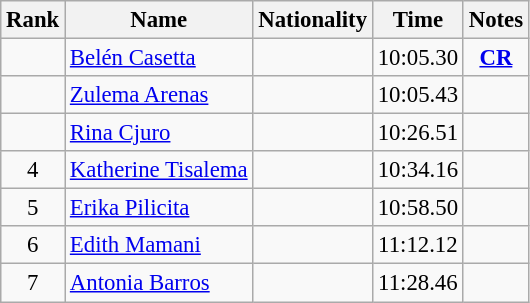<table class="wikitable sortable" style="text-align:center;font-size:95%">
<tr>
<th>Rank</th>
<th>Name</th>
<th>Nationality</th>
<th>Time</th>
<th>Notes</th>
</tr>
<tr>
<td></td>
<td align=left><a href='#'>Belén Casetta</a></td>
<td align=left></td>
<td>10:05.30</td>
<td><strong><a href='#'>CR</a></strong></td>
</tr>
<tr>
<td></td>
<td align=left><a href='#'>Zulema Arenas</a></td>
<td align=left></td>
<td>10:05.43</td>
<td></td>
</tr>
<tr>
<td></td>
<td align=left><a href='#'>Rina Cjuro</a></td>
<td align=left></td>
<td>10:26.51</td>
<td></td>
</tr>
<tr>
<td>4</td>
<td align=left><a href='#'>Katherine Tisalema</a></td>
<td align=left></td>
<td>10:34.16</td>
<td></td>
</tr>
<tr>
<td>5</td>
<td align=left><a href='#'>Erika Pilicita</a></td>
<td align=left></td>
<td>10:58.50</td>
<td></td>
</tr>
<tr>
<td>6</td>
<td align=left><a href='#'>Edith Mamani</a></td>
<td align=left></td>
<td>11:12.12</td>
<td></td>
</tr>
<tr>
<td>7</td>
<td align=left><a href='#'>Antonia Barros</a></td>
<td align=left></td>
<td>11:28.46</td>
<td></td>
</tr>
</table>
